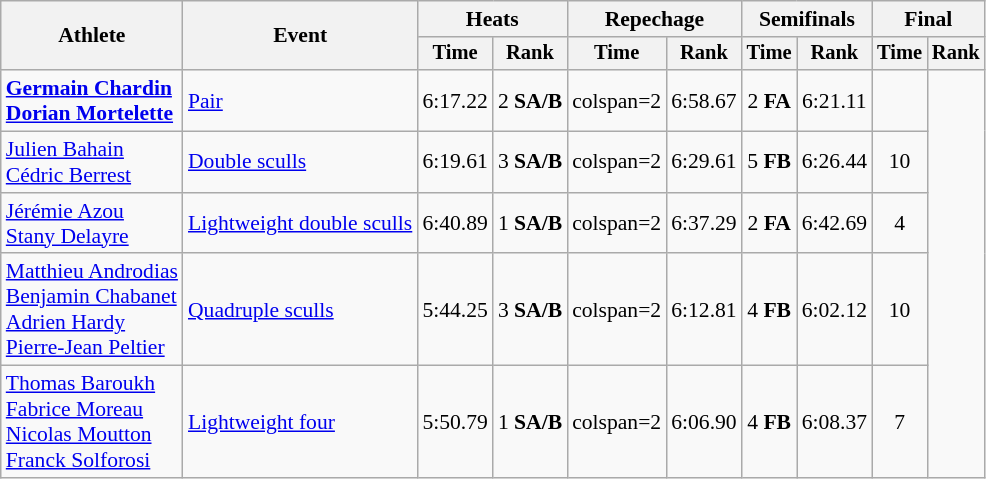<table class="wikitable" style="font-size:90%">
<tr>
<th rowspan="2">Athlete</th>
<th rowspan="2">Event</th>
<th colspan="2">Heats</th>
<th colspan="2">Repechage</th>
<th colspan="2">Semifinals</th>
<th colspan="2">Final</th>
</tr>
<tr style="font-size:95%">
<th>Time</th>
<th>Rank</th>
<th>Time</th>
<th>Rank</th>
<th>Time</th>
<th>Rank</th>
<th>Time</th>
<th>Rank</th>
</tr>
<tr align=center>
<td align=left><strong><a href='#'>Germain Chardin</a><br><a href='#'>Dorian Mortelette</a></strong></td>
<td align=left><a href='#'>Pair</a></td>
<td>6:17.22</td>
<td>2 <strong>SA/B</strong></td>
<td>colspan=2 </td>
<td>6:58.67</td>
<td>2 <strong>FA</strong></td>
<td>6:21.11</td>
<td></td>
</tr>
<tr align=center>
<td align=left><a href='#'>Julien Bahain</a><br><a href='#'>Cédric Berrest</a></td>
<td align=left><a href='#'>Double sculls</a></td>
<td>6:19.61</td>
<td>3 <strong>SA/B</strong></td>
<td>colspan=2 </td>
<td>6:29.61</td>
<td>5 <strong>FB</strong></td>
<td>6:26.44</td>
<td>10</td>
</tr>
<tr align=center>
<td align=left><a href='#'>Jérémie Azou</a><br><a href='#'>Stany Delayre</a></td>
<td align=left><a href='#'>Lightweight double sculls</a></td>
<td>6:40.89</td>
<td>1 <strong>SA/B</strong></td>
<td>colspan=2 </td>
<td>6:37.29</td>
<td>2 <strong>FA</strong></td>
<td>6:42.69</td>
<td>4</td>
</tr>
<tr align=center>
<td align=left><a href='#'>Matthieu Androdias</a><br><a href='#'>Benjamin Chabanet</a><br><a href='#'>Adrien Hardy</a><br><a href='#'>Pierre-Jean Peltier</a></td>
<td align=left><a href='#'>Quadruple sculls</a></td>
<td>5:44.25</td>
<td>3 <strong>SA/B</strong></td>
<td>colspan=2 </td>
<td>6:12.81</td>
<td>4 <strong>FB</strong></td>
<td>6:02.12</td>
<td>10</td>
</tr>
<tr align=center>
<td align=left><a href='#'>Thomas Baroukh</a><br><a href='#'>Fabrice Moreau</a><br><a href='#'>Nicolas Moutton</a><br><a href='#'>Franck Solforosi</a></td>
<td align=left><a href='#'>Lightweight four</a></td>
<td>5:50.79</td>
<td>1 <strong>SA/B</strong></td>
<td>colspan=2 </td>
<td>6:06.90</td>
<td>4 <strong>FB</strong></td>
<td>6:08.37</td>
<td>7</td>
</tr>
</table>
